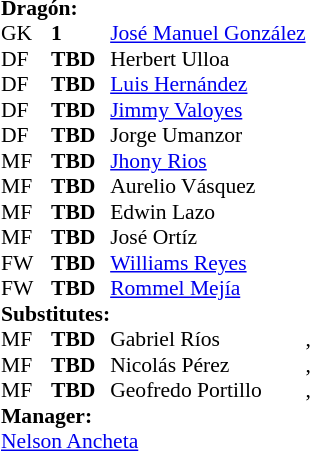<table style="font-size: 90%" cellspacing="0" cellpadding="0" align=right>
<tr>
<td colspan="4"><strong>Dragón:</strong></td>
</tr>
<tr>
<th width="25"></th>
<th width="25"></th>
</tr>
<tr>
<td>GK</td>
<td><strong>1</strong></td>
<td> <a href='#'>José Manuel González</a></td>
</tr>
<tr>
<td>DF</td>
<td><strong>TBD</strong></td>
<td> Herbert Ulloa</td>
<td></td>
<td></td>
</tr>
<tr>
<td>DF</td>
<td><strong>TBD</strong></td>
<td> <a href='#'>Luis Hernández</a></td>
<td></td>
<td></td>
</tr>
<tr>
<td>DF</td>
<td><strong>TBD</strong></td>
<td> <a href='#'>Jimmy Valoyes</a></td>
</tr>
<tr>
<td>DF</td>
<td><strong>TBD</strong></td>
<td> Jorge Umanzor</td>
<td></td>
<td></td>
</tr>
<tr>
<td>MF</td>
<td><strong>TBD</strong></td>
<td>  <a href='#'>Jhony Rios</a></td>
</tr>
<tr>
<td>MF</td>
<td><strong>TBD</strong></td>
<td> Aurelio Vásquez</td>
<td></td>
<td></td>
</tr>
<tr>
<td>MF</td>
<td><strong>TBD</strong></td>
<td> Edwin Lazo</td>
<td></td>
<td></td>
</tr>
<tr>
<td>MF</td>
<td><strong>TBD</strong></td>
<td> José Ortíz</td>
</tr>
<tr>
<td>FW</td>
<td><strong>TBD</strong></td>
<td> <a href='#'>Williams Reyes</a></td>
</tr>
<tr>
<td>FW</td>
<td><strong>TBD</strong></td>
<td> <a href='#'>Rommel Mejía</a></td>
<td></td>
<td></td>
</tr>
<tr>
<td colspan=2><strong>Substitutes:</strong></td>
</tr>
<tr>
<td>MF</td>
<td><strong>TBD</strong></td>
<td> Gabriel Ríos</td>
<td></td>
<td>, </td>
</tr>
<tr>
<td>MF</td>
<td><strong>TBD</strong></td>
<td> Nicolás Pérez</td>
<td></td>
<td>, </td>
</tr>
<tr>
<td>MF</td>
<td><strong>TBD</strong></td>
<td> Geofredo Portillo</td>
<td></td>
<td>, </td>
</tr>
<tr>
<td colspan=3><strong>Manager:</strong></td>
</tr>
<tr>
<td colspan=4> <a href='#'>Nelson Ancheta</a></td>
</tr>
</table>
